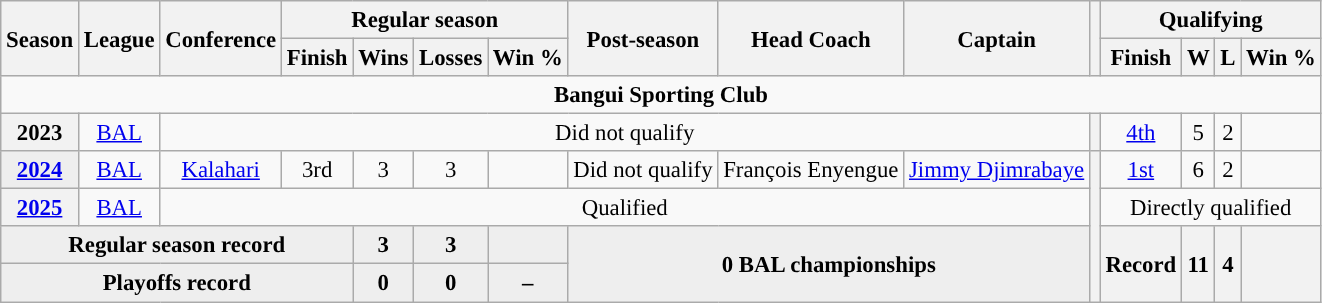<table class="wikitable" style="font-size:95%; text-align:center">
<tr>
<th rowspan="2">Season</th>
<th rowspan="2">League</th>
<th rowspan="2">Conference</th>
<th colspan="4">Regular season</th>
<th rowspan="2">Post-season</th>
<th rowspan="2">Head Coach</th>
<th rowspan="2">Captain</th>
<th rowspan="2"></th>
<th colspan="4">Qualifying</th>
</tr>
<tr>
<th>Finish</th>
<th>Wins</th>
<th>Losses</th>
<th>Win %</th>
<th>Finish</th>
<th>W</th>
<th>L</th>
<th>Win %</th>
</tr>
<tr>
<td colspan="15" align="center"><strong>Bangui Sporting Club</strong></td>
</tr>
<tr>
<th>2023</th>
<td><a href='#'>BAL</a></td>
<td colspan="8">Did not qualify</td>
<th></th>
<td><a href='#'>4th</a></td>
<td>5</td>
<td>2</td>
<td></td>
</tr>
<tr>
<th style="background:#eee;"><a href='#'>2024</a></th>
<td style="text-align:center;"><a href='#'>BAL</a></td>
<td><a href='#'>Kalahari</a></td>
<td style="text-align:center; ">3rd</td>
<td style="text-align:center;">3</td>
<td style="text-align:center;">3</td>
<td style="text-align:center;"></td>
<td style="text-align:center;background-color: ;">Did not qualify</td>
<td>François Enyengue</td>
<td><a href='#'>Jimmy Djimrabaye</a></td>
<th rowspan="4"></th>
<td><a href='#'>1st</a></td>
<td>6</td>
<td>2</td>
<td></td>
</tr>
<tr>
<th><a href='#'>2025</a></th>
<td><a href='#'>BAL</a></td>
<td colspan="8">Qualified</td>
<td colspan="4">Directly qualified</td>
</tr>
<tr>
<th colspan="4" style="background:#eee;">Regular season record</th>
<td style="background:#eee;"><strong>3</strong></td>
<td style="background:#eee;"><strong>3</strong></td>
<td style="background:#eee;"><strong></strong></td>
<td colspan="3" rowspan="2" style="background:#eee;"><strong>0 BAL championships</strong></td>
<th rowspan="2">Record</th>
<th rowspan="2">11</th>
<th rowspan="2">4</th>
<th rowspan="2"></th>
</tr>
<tr>
<th colspan="4" style="background:#eee;">Playoffs record</th>
<td style="background:#eee;"><strong>0</strong></td>
<td style="background:#eee;"><strong>0</strong></td>
<td style="background:#eee;"><strong>–</strong></td>
</tr>
</table>
